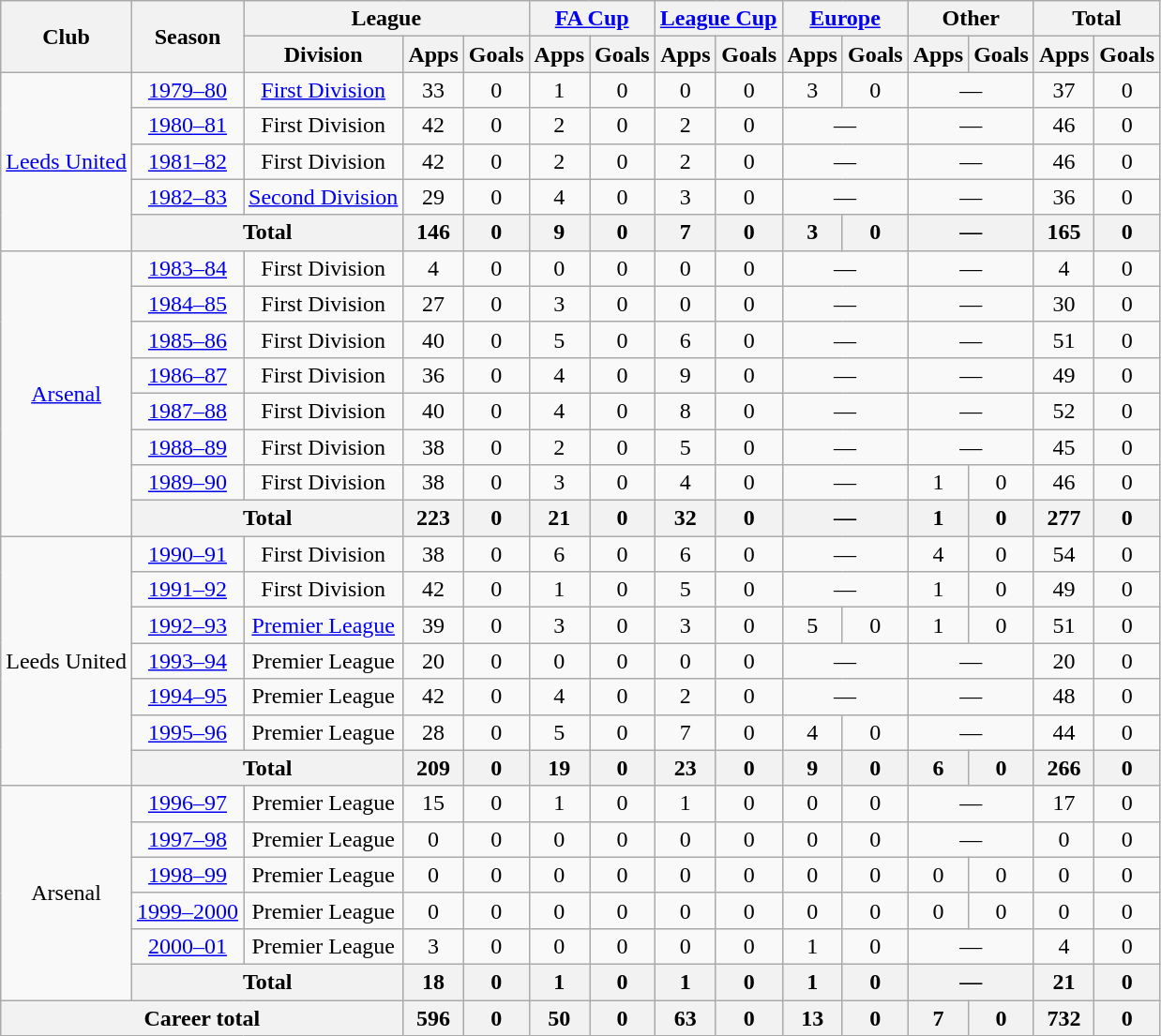<table class=wikitable style=text-align:center>
<tr>
<th rowspan="2">Club</th>
<th rowspan="2">Season</th>
<th colspan="3">League</th>
<th colspan="2"><a href='#'>FA Cup</a></th>
<th colspan="2"><a href='#'>League Cup</a></th>
<th colspan="2"><a href='#'>Europe</a></th>
<th colspan="2">Other</th>
<th colspan="2">Total</th>
</tr>
<tr>
<th>Division</th>
<th>Apps</th>
<th>Goals</th>
<th>Apps</th>
<th>Goals</th>
<th>Apps</th>
<th>Goals</th>
<th>Apps</th>
<th>Goals</th>
<th>Apps</th>
<th>Goals</th>
<th>Apps</th>
<th>Goals</th>
</tr>
<tr>
<td rowspan="5"><a href='#'>Leeds United</a></td>
<td><a href='#'>1979–80</a></td>
<td><a href='#'>First Division</a></td>
<td>33</td>
<td>0</td>
<td>1</td>
<td>0</td>
<td>0</td>
<td>0</td>
<td>3</td>
<td>0</td>
<td colspan="2">—</td>
<td>37</td>
<td>0</td>
</tr>
<tr>
<td><a href='#'>1980–81</a></td>
<td>First Division</td>
<td>42</td>
<td>0</td>
<td>2</td>
<td>0</td>
<td>2</td>
<td>0</td>
<td colspan="2">—</td>
<td colspan="2">—</td>
<td>46</td>
<td>0</td>
</tr>
<tr>
<td><a href='#'>1981–82</a></td>
<td>First Division</td>
<td>42</td>
<td>0</td>
<td>2</td>
<td>0</td>
<td>2</td>
<td>0</td>
<td colspan="2">—</td>
<td colspan="2">—</td>
<td>46</td>
<td>0</td>
</tr>
<tr>
<td><a href='#'>1982–83</a></td>
<td><a href='#'>Second Division</a></td>
<td>29</td>
<td>0</td>
<td>4</td>
<td>0</td>
<td>3</td>
<td>0</td>
<td colspan="2">—</td>
<td colspan="2">—</td>
<td>36</td>
<td>0</td>
</tr>
<tr>
<th colspan="2">Total</th>
<th>146</th>
<th>0</th>
<th>9</th>
<th>0</th>
<th>7</th>
<th>0</th>
<th>3</th>
<th>0</th>
<th colspan="2">—</th>
<th>165</th>
<th>0</th>
</tr>
<tr>
<td rowspan="8"><a href='#'>Arsenal</a></td>
<td><a href='#'>1983–84</a></td>
<td>First Division</td>
<td>4</td>
<td>0</td>
<td>0</td>
<td>0</td>
<td>0</td>
<td>0</td>
<td colspan="2">—</td>
<td colspan="2">—</td>
<td>4</td>
<td>0</td>
</tr>
<tr>
<td><a href='#'>1984–85</a></td>
<td>First Division</td>
<td>27</td>
<td>0</td>
<td>3</td>
<td>0</td>
<td>0</td>
<td>0</td>
<td colspan="2">—</td>
<td colspan="2">—</td>
<td>30</td>
<td>0</td>
</tr>
<tr>
<td><a href='#'>1985–86</a></td>
<td>First Division</td>
<td>40</td>
<td>0</td>
<td>5</td>
<td>0</td>
<td>6</td>
<td>0</td>
<td colspan="2">—</td>
<td colspan="2">—</td>
<td>51</td>
<td>0</td>
</tr>
<tr>
<td><a href='#'>1986–87</a></td>
<td>First Division</td>
<td>36</td>
<td>0</td>
<td>4</td>
<td>0</td>
<td>9</td>
<td>0</td>
<td colspan="2">—</td>
<td colspan="2">—</td>
<td>49</td>
<td>0</td>
</tr>
<tr>
<td><a href='#'>1987–88</a></td>
<td>First Division</td>
<td>40</td>
<td>0</td>
<td>4</td>
<td>0</td>
<td>8</td>
<td>0</td>
<td colspan="2">—</td>
<td colspan="2">—</td>
<td>52</td>
<td>0</td>
</tr>
<tr>
<td><a href='#'>1988–89</a></td>
<td>First Division</td>
<td>38</td>
<td>0</td>
<td>2</td>
<td>0</td>
<td>5</td>
<td>0</td>
<td colspan="2">—</td>
<td colspan="2">—</td>
<td>45</td>
<td>0</td>
</tr>
<tr>
<td><a href='#'>1989–90</a></td>
<td>First Division</td>
<td>38</td>
<td>0</td>
<td>3</td>
<td>0</td>
<td>4</td>
<td>0</td>
<td colspan="2">—</td>
<td>1</td>
<td>0</td>
<td>46</td>
<td>0</td>
</tr>
<tr>
<th colspan="2">Total</th>
<th>223</th>
<th>0</th>
<th>21</th>
<th>0</th>
<th>32</th>
<th>0</th>
<th colspan="2">—</th>
<th>1</th>
<th>0</th>
<th>277</th>
<th>0</th>
</tr>
<tr>
<td rowspan="7">Leeds United</td>
<td><a href='#'>1990–91</a></td>
<td>First Division</td>
<td>38</td>
<td>0</td>
<td>6</td>
<td>0</td>
<td>6</td>
<td>0</td>
<td colspan="2">—</td>
<td>4</td>
<td>0</td>
<td>54</td>
<td>0</td>
</tr>
<tr>
<td><a href='#'>1991–92</a></td>
<td>First Division</td>
<td>42</td>
<td>0</td>
<td>1</td>
<td>0</td>
<td>5</td>
<td>0</td>
<td colspan="2">—</td>
<td>1</td>
<td>0</td>
<td>49</td>
<td>0</td>
</tr>
<tr>
<td><a href='#'>1992–93</a></td>
<td><a href='#'>Premier League</a></td>
<td>39</td>
<td>0</td>
<td>3</td>
<td>0</td>
<td>3</td>
<td>0</td>
<td>5</td>
<td>0</td>
<td>1</td>
<td>0</td>
<td>51</td>
<td>0</td>
</tr>
<tr>
<td><a href='#'>1993–94</a></td>
<td>Premier League</td>
<td>20</td>
<td>0</td>
<td>0</td>
<td>0</td>
<td>0</td>
<td>0</td>
<td colspan="2">—</td>
<td colspan="2">—</td>
<td>20</td>
<td>0</td>
</tr>
<tr>
<td><a href='#'>1994–95</a></td>
<td>Premier League</td>
<td>42</td>
<td>0</td>
<td>4</td>
<td>0</td>
<td>2</td>
<td>0</td>
<td colspan="2">—</td>
<td colspan="2">—</td>
<td>48</td>
<td>0</td>
</tr>
<tr>
<td><a href='#'>1995–96</a></td>
<td>Premier League</td>
<td>28</td>
<td>0</td>
<td>5</td>
<td>0</td>
<td>7</td>
<td>0</td>
<td>4</td>
<td>0</td>
<td colspan="2">—</td>
<td>44</td>
<td>0</td>
</tr>
<tr>
<th colspan="2">Total</th>
<th>209</th>
<th>0</th>
<th>19</th>
<th>0</th>
<th>23</th>
<th>0</th>
<th>9</th>
<th>0</th>
<th>6</th>
<th>0</th>
<th>266</th>
<th>0</th>
</tr>
<tr>
<td rowspan="6">Arsenal</td>
<td><a href='#'>1996–97</a></td>
<td>Premier League</td>
<td>15</td>
<td>0</td>
<td>1</td>
<td>0</td>
<td>1</td>
<td>0</td>
<td>0</td>
<td>0</td>
<td colspan="2">—</td>
<td>17</td>
<td>0</td>
</tr>
<tr>
<td><a href='#'>1997–98</a></td>
<td>Premier League</td>
<td>0</td>
<td>0</td>
<td>0</td>
<td>0</td>
<td>0</td>
<td>0</td>
<td>0</td>
<td>0</td>
<td colspan="2">—</td>
<td>0</td>
<td>0</td>
</tr>
<tr>
<td><a href='#'>1998–99</a></td>
<td>Premier League</td>
<td>0</td>
<td>0</td>
<td>0</td>
<td>0</td>
<td>0</td>
<td>0</td>
<td>0</td>
<td>0</td>
<td>0</td>
<td>0</td>
<td>0</td>
<td>0</td>
</tr>
<tr>
<td><a href='#'>1999–2000</a></td>
<td>Premier League</td>
<td>0</td>
<td>0</td>
<td>0</td>
<td>0</td>
<td>0</td>
<td>0</td>
<td>0</td>
<td>0</td>
<td>0</td>
<td>0</td>
<td>0</td>
<td>0</td>
</tr>
<tr>
<td><a href='#'>2000–01</a></td>
<td>Premier League</td>
<td>3</td>
<td>0</td>
<td>0</td>
<td>0</td>
<td>0</td>
<td>0</td>
<td>1</td>
<td>0</td>
<td colspan="2">—</td>
<td>4</td>
<td>0</td>
</tr>
<tr>
<th colspan="2">Total</th>
<th>18</th>
<th>0</th>
<th>1</th>
<th>0</th>
<th>1</th>
<th>0</th>
<th>1</th>
<th>0</th>
<th colspan="2">—</th>
<th>21</th>
<th>0</th>
</tr>
<tr>
<th colspan=3>Career total</th>
<th>596</th>
<th>0</th>
<th>50</th>
<th>0</th>
<th>63</th>
<th>0</th>
<th>13</th>
<th>0</th>
<th>7</th>
<th>0</th>
<th>732</th>
<th>0</th>
</tr>
</table>
